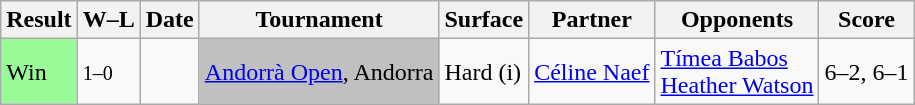<table class="sortable wikitable">
<tr>
<th>Result</th>
<th class="unsortable">W–L</th>
<th>Date</th>
<th>Tournament</th>
<th>Surface</th>
<th>Partner</th>
<th>Opponents</th>
<th class="unsortable">Score</th>
</tr>
<tr>
<td bgcolor=98FB98>Win</td>
<td><small>1–0</small></td>
<td><a href='#'></a></td>
<td style="background:silver;"><a href='#'>Andorrà Open</a>, Andorra</td>
<td>Hard (i)</td>
<td> <a href='#'>Céline Naef</a></td>
<td> <a href='#'>Tímea Babos</a> <br>  <a href='#'>Heather Watson</a></td>
<td>6–2, 6–1</td>
</tr>
</table>
